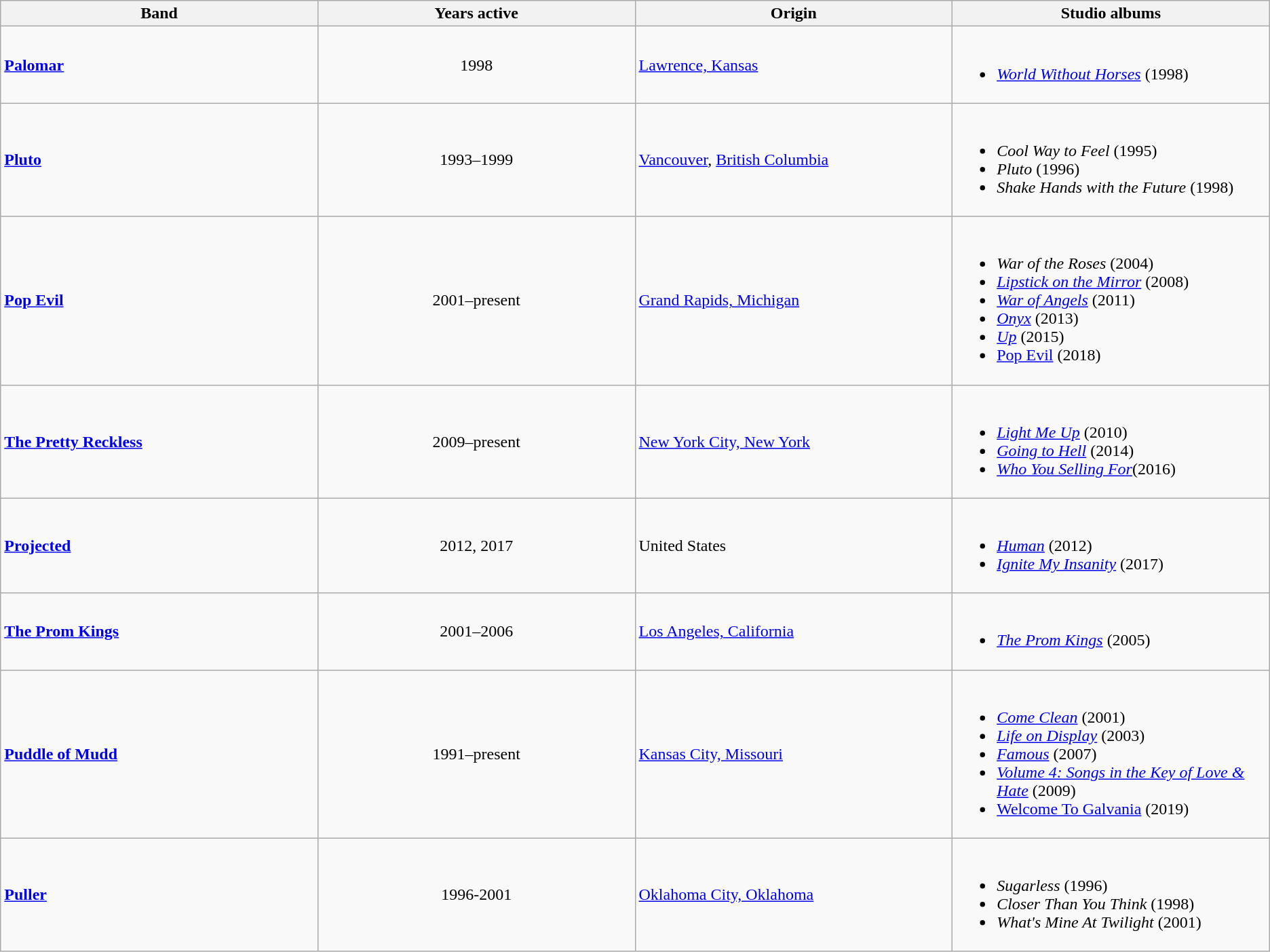<table class="wikitable sortable">
<tr>
<th style="width:15%;">Band</th>
<th style="width:15%;">Years active</th>
<th style="width:15%;">Origin</th>
<th style="width:15%;">Studio albums</th>
</tr>
<tr>
<td><strong><a href='#'>Palomar</a></strong></td>
<td style="text-align:center;">1998</td>
<td><a href='#'>Lawrence, Kansas</a></td>
<td><br><ul><li><em><a href='#'>World Without Horses</a></em> (1998)</li></ul></td>
</tr>
<tr>
<td><strong><a href='#'>Pluto</a></strong></td>
<td style="text-align:center;">1993–1999</td>
<td><a href='#'>Vancouver</a>, <a href='#'>British Columbia</a></td>
<td><br><ul><li><em>Cool Way to Feel</em> (1995)</li><li><em>Pluto</em> (1996)</li><li><em>Shake Hands with the Future</em> (1998)</li></ul></td>
</tr>
<tr>
<td><strong><a href='#'>Pop Evil</a></strong></td>
<td style="text-align:center;">2001–present</td>
<td><a href='#'>Grand Rapids, Michigan</a></td>
<td><br><ul><li><em>War of the Roses</em> (2004)</li><li><em><a href='#'>Lipstick on the Mirror</a></em> (2008)</li><li><em><a href='#'>War of Angels</a></em> (2011)</li><li><em><a href='#'>Onyx</a></em> (2013)</li><li><em><a href='#'>Up</a></em> (2015)</li><li><a href='#'>Pop Evil</a> (2018)</li></ul></td>
</tr>
<tr>
<td><strong><a href='#'>The Pretty Reckless</a></strong></td>
<td style="text-align:center;">2009–present</td>
<td><a href='#'>New York City, New York</a></td>
<td><br><ul><li><em><a href='#'>Light Me Up</a></em> (2010)</li><li><em><a href='#'>Going to Hell</a></em> (2014)</li><li><em><a href='#'>Who You Selling For</a></em>(2016)</li></ul></td>
</tr>
<tr>
<td><strong><a href='#'>Projected</a></strong></td>
<td style="text-align:center;">2012, 2017</td>
<td>United States</td>
<td><br><ul><li><em><a href='#'>Human</a></em> (2012)</li><li><em><a href='#'>Ignite My Insanity</a></em> (2017)</li></ul></td>
</tr>
<tr>
<td><strong><a href='#'>The Prom Kings</a></strong></td>
<td style="text-align:center;">2001–2006</td>
<td><a href='#'>Los Angeles, California</a></td>
<td><br><ul><li><em><a href='#'>The Prom Kings</a></em> (2005)</li></ul></td>
</tr>
<tr>
<td><strong><a href='#'>Puddle of Mudd</a></strong></td>
<td style="text-align:center;">1991–present</td>
<td><a href='#'>Kansas City, Missouri</a></td>
<td><br><ul><li><em><a href='#'>Come Clean</a></em> (2001)</li><li><em><a href='#'>Life on Display</a></em> (2003)</li><li><em><a href='#'>Famous</a></em> (2007)</li><li><em><a href='#'>Volume 4: Songs in the Key of Love & Hate</a></em> (2009)</li><li><a href='#'>Welcome To Galvania</a> (2019)</li></ul></td>
</tr>
<tr>
<td><strong><a href='#'>Puller</a></strong></td>
<td style="text-align:center;">1996-2001</td>
<td><a href='#'>Oklahoma City, Oklahoma</a></td>
<td><br><ul><li><em>Sugarless</em> (1996)</li><li><em>Closer Than You Think</em> (1998)</li><li><em>What's Mine At Twilight</em> (2001)</li></ul></td>
</tr>
</table>
